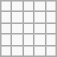<table class="wikitable">
<tr>
<td></td>
<td></td>
<td></td>
<td></td>
<td></td>
</tr>
<tr>
<td></td>
<td></td>
<td></td>
<td></td>
<td></td>
</tr>
<tr>
<td></td>
<td></td>
<td></td>
<td></td>
<td></td>
</tr>
<tr>
<td></td>
<td></td>
<td></td>
<td></td>
<td></td>
</tr>
<tr>
<td></td>
<td></td>
<td></td>
<td></td>
<td></td>
</tr>
</table>
